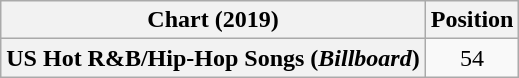<table class="wikitable plainrowheaders" style="text-align:center">
<tr>
<th scope="col">Chart (2019)</th>
<th scope="col">Position</th>
</tr>
<tr>
<th scope="row">US Hot R&B/Hip-Hop Songs (<em>Billboard</em>)</th>
<td>54</td>
</tr>
</table>
